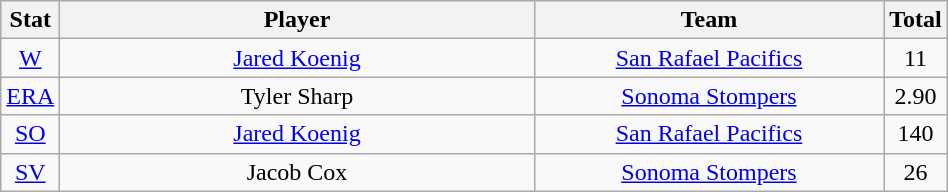<table class="wikitable"  style="width:50%; text-align:center;">
<tr>
<th style="width:5%;">Stat</th>
<th style="width:55%;">Player</th>
<th style="width:55%;">Team</th>
<th style="width:5%;">Total</th>
</tr>
<tr>
<td><a href='#'>W</a></td>
<td><a href='#'>Jared Koenig</a></td>
<td><a href='#'>San Rafael Pacifics</a></td>
<td>11</td>
</tr>
<tr>
<td><a href='#'>ERA</a></td>
<td>Tyler Sharp</td>
<td><a href='#'>Sonoma Stompers</a></td>
<td>2.90</td>
</tr>
<tr>
<td><a href='#'>SO</a></td>
<td><a href='#'>Jared Koenig</a></td>
<td><a href='#'>San Rafael Pacifics</a></td>
<td>140</td>
</tr>
<tr>
<td><a href='#'>SV</a></td>
<td>Jacob Cox</td>
<td><a href='#'>Sonoma Stompers</a></td>
<td>26</td>
</tr>
</table>
